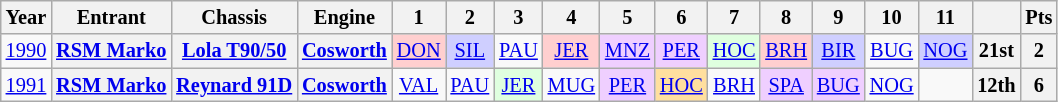<table class="wikitable" style="text-align:center; font-size:85%">
<tr>
<th>Year</th>
<th>Entrant</th>
<th>Chassis</th>
<th>Engine</th>
<th>1</th>
<th>2</th>
<th>3</th>
<th>4</th>
<th>5</th>
<th>6</th>
<th>7</th>
<th>8</th>
<th>9</th>
<th>10</th>
<th>11</th>
<th></th>
<th>Pts</th>
</tr>
<tr>
<td><a href='#'>1990</a></td>
<th nowrap><a href='#'>RSM Marko</a></th>
<th nowrap><a href='#'>Lola T90/50</a></th>
<th><a href='#'>Cosworth</a></th>
<td style="background:#FFCFCF;"><a href='#'>DON</a><br></td>
<td style="background:#CFCFFF;"><a href='#'>SIL</a><br></td>
<td><a href='#'>PAU</a></td>
<td style="background:#FFCFCF;"><a href='#'>JER</a><br></td>
<td style="background:#EFCFFF;"><a href='#'>MNZ</a><br></td>
<td style="background:#EFCFFF;"><a href='#'>PER</a><br></td>
<td style="background:#DFFFDF;"><a href='#'>HOC</a><br></td>
<td style="background:#FFCFCF;"><a href='#'>BRH</a><br></td>
<td style="background:#CFCFFF;"><a href='#'>BIR</a><br></td>
<td><a href='#'>BUG</a></td>
<td style="background:#CFCFFF;"><a href='#'>NOG</a><br></td>
<th>21st</th>
<th>2</th>
</tr>
<tr>
<td><a href='#'>1991</a></td>
<th nowrap><a href='#'>RSM Marko</a></th>
<th nowrap><a href='#'>Reynard 91D</a></th>
<th><a href='#'>Cosworth</a></th>
<td><a href='#'>VAL</a></td>
<td><a href='#'>PAU</a></td>
<td style="background:#DFFFDF;"><a href='#'>JER</a><br></td>
<td><a href='#'>MUG</a></td>
<td style="background:#EFCFFF;"><a href='#'>PER</a><br></td>
<td style="background:#FFDF9F;"><a href='#'>HOC</a><br></td>
<td><a href='#'>BRH</a></td>
<td style="background:#EFCFFF;"><a href='#'>SPA</a><br></td>
<td style="background:#EFCFFF;"><a href='#'>BUG</a><br></td>
<td><a href='#'>NOG</a></td>
<td></td>
<th>12th</th>
<th>6</th>
</tr>
</table>
